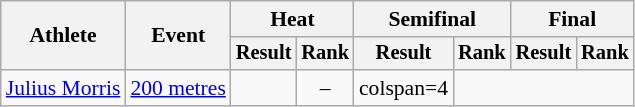<table class=wikitable style=font-size:90%>
<tr>
<th rowspan=2>Athlete</th>
<th rowspan=2>Event</th>
<th colspan=2>Heat</th>
<th colspan=2>Semifinal</th>
<th colspan=2>Final</th>
</tr>
<tr style=font-size:95%>
<th>Result</th>
<th>Rank</th>
<th>Result</th>
<th>Rank</th>
<th>Result</th>
<th>Rank</th>
</tr>
<tr align=center>
<td align=left><a href='#'>Julius Morris</a></td>
<td align=left><a href='#'>200 metres</a></td>
<td></td>
<td>–</td>
<td>colspan=4 </td>
</tr>
</table>
